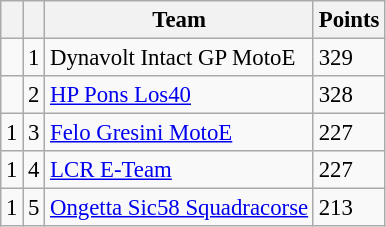<table class="wikitable" style="font-size: 95%;">
<tr>
<th></th>
<th></th>
<th>Team</th>
<th>Points</th>
</tr>
<tr>
<td></td>
<td align=center>1</td>
<td> Dynavolt Intact GP MotoE</td>
<td align=left>329</td>
</tr>
<tr>
<td></td>
<td align=center>2</td>
<td> <a href='#'>HP Pons Los40</a></td>
<td align=left>328</td>
</tr>
<tr>
<td> 1</td>
<td align=center>3</td>
<td> <a href='#'>Felo Gresini MotoE</a></td>
<td align=left>227</td>
</tr>
<tr>
<td> 1</td>
<td align=center>4</td>
<td> <a href='#'>LCR E-Team</a></td>
<td align=left>227</td>
</tr>
<tr>
<td> 1</td>
<td align=center>5</td>
<td> <a href='#'>Ongetta Sic58 Squadracorse</a></td>
<td align=left>213</td>
</tr>
</table>
